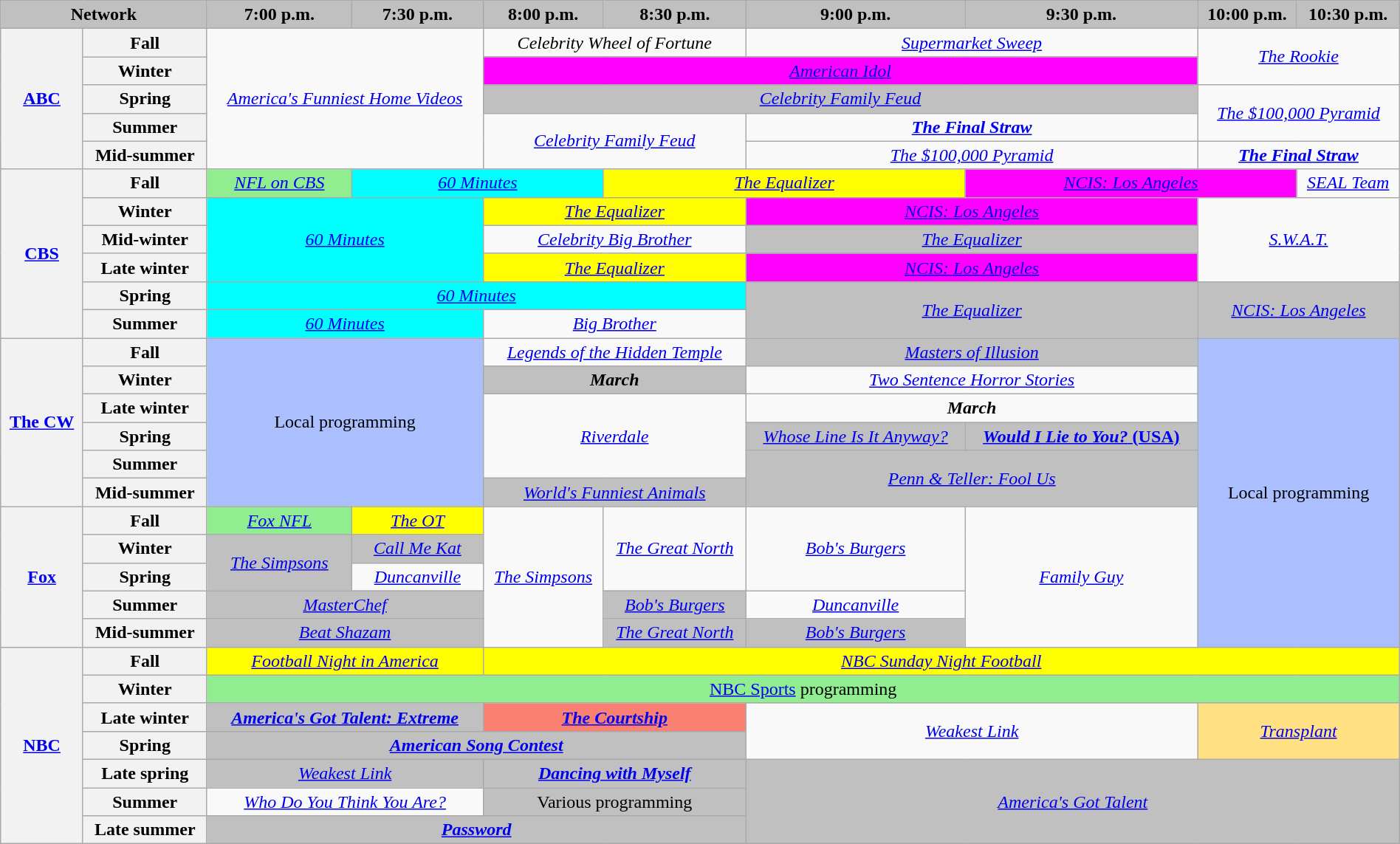<table class="wikitable" style="width:100%;margin-right:0;text-align:center">
<tr>
<th colspan="2" style="background-color:#C0C0C0;text-align:center">Network</th>
<th style="background-color:#C0C0C0;text-align:center">7:00 p.m.</th>
<th style="background-color:#C0C0C0;text-align:center">7:30 p.m.</th>
<th style="background-color:#C0C0C0;text-align:center">8:00 p.m.</th>
<th style="background-color:#C0C0C0;text-align:center">8:30 p.m.</th>
<th style="background-color:#C0C0C0;text-align:center">9:00 p.m.</th>
<th style="background-color:#C0C0C0;text-align:center">9:30 p.m.</th>
<th style="background-color:#C0C0C0;text-align:center">10:00 p.m.</th>
<th style="background-color:#C0C0C0;text-align:center">10:30 p.m.</th>
</tr>
<tr>
<th rowspan="5"><a href='#'>ABC</a></th>
<th>Fall</th>
<td rowspan="5" colspan="2"><em><a href='#'>America's Funniest Home Videos</a></em></td>
<td colspan="2"><em>Celebrity Wheel of Fortune</em></td>
<td colspan="2"><em><a href='#'>Supermarket Sweep</a></em></td>
<td rowspan="2" colspan="2"><em><a href='#'>The Rookie</a></em></td>
</tr>
<tr>
<th>Winter</th>
<td colspan="4" style="background:magenta;"><em><a href='#'>American Idol</a></em> </td>
</tr>
<tr>
<th>Spring</th>
<td colspan="4" style="background:#C0C0C0;"><em><a href='#'>Celebrity Family Feud</a></em> </td>
<td rowspan="2" colspan="2"><em><a href='#'>The $100,000 Pyramid</a></em></td>
</tr>
<tr>
<th>Summer</th>
<td rowspan="2" colspan="2"><em><a href='#'>Celebrity Family Feud</a></em></td>
<td colspan="2"><strong><em><a href='#'>The Final Straw</a></em></strong></td>
</tr>
<tr>
<th>Mid-summer</th>
<td colspan="2"><em><a href='#'>The $100,000 Pyramid</a></em></td>
<td colspan="2"><strong><em><a href='#'>The Final Straw</a></em></strong></td>
</tr>
<tr>
<th rowspan="6"><a href='#'>CBS</a></th>
<th>Fall</th>
<td style="background:lightgreen"><em><a href='#'>NFL on CBS</a></em> </td>
<td colspan="2" style="background:cyan;"><em><a href='#'>60 Minutes</a></em> </td>
<td colspan="2" style="background:yellow;"><em><a href='#'>The Equalizer</a></em> </td>
<td colspan="2" style="background:magenta;"><em><a href='#'>NCIS: Los Angeles</a></em> </td>
<td><em><a href='#'>SEAL Team</a></em> </td>
</tr>
<tr>
<th>Winter</th>
<td rowspan="3" colspan="2" style="background:cyan;"><em><a href='#'>60 Minutes</a></em> </td>
<td colspan="2" style="background:yellow;"><em><a href='#'>The Equalizer</a></em> </td>
<td colspan="2" style="background:magenta;"><em><a href='#'>NCIS: Los Angeles</a></em> </td>
<td rowspan="3" colspan="2"><em><a href='#'>S.W.A.T.</a></em></td>
</tr>
<tr>
<th>Mid-winter</th>
<td colspan="2"><em><a href='#'>Celebrity Big Brother</a></em></td>
<td colspan="2" style="background:#C0C0C0;"><em><a href='#'>The Equalizer</a></em> </td>
</tr>
<tr>
<th>Late winter</th>
<td colspan="2" style="background:yellow;"><em><a href='#'>The Equalizer</a></em> </td>
<td colspan="2" style="background:magenta;"><em><a href='#'>NCIS: Los Angeles</a></em> </td>
</tr>
<tr>
<th>Spring</th>
<td colspan="4" style="background:cyan;"><em><a href='#'>60 Minutes</a></em> </td>
<td rowspan="2" colspan="2" style="background:#C0C0C0;"><em><a href='#'>The Equalizer</a></em> </td>
<td rowspan="2" colspan="2" style="background:#C0C0C0;"><em><a href='#'>NCIS: Los Angeles</a></em> </td>
</tr>
<tr>
<th>Summer</th>
<td colspan="2" style="background:cyan;"><em><a href='#'>60 Minutes</a></em> </td>
<td colspan="2"><em><a href='#'>Big Brother</a></em></td>
</tr>
<tr>
<th rowspan="6"><a href='#'>The CW</a></th>
<th>Fall</th>
<td rowspan="6" colspan="2" style="background:#abbfff;">Local programming</td>
<td colspan="2"><em><a href='#'>Legends of the Hidden Temple</a></em></td>
<td colspan="2" style="background:#C0C0C0;"><em><a href='#'>Masters of Illusion</a></em> </td>
<td rowspan="11" colspan="2" style="background:#abbfff;">Local programming</td>
</tr>
<tr>
<th>Winter</th>
<td colspan="2" style="background:#C0C0C0;"><strong><em>March</em></strong> </td>
<td colspan="2"><em><a href='#'>Two Sentence Horror Stories</a></em></td>
</tr>
<tr>
<th>Late winter</th>
<td rowspan="3" colspan="2"><em><a href='#'>Riverdale</a></em></td>
<td colspan="2"><strong><em>March</em></strong></td>
</tr>
<tr>
<th>Spring</th>
<td style="background:#C0C0C0;"><em><a href='#'>Whose Line Is It Anyway?</a></em> </td>
<td style="background:#C0C0C0;"><strong><a href='#'><em>Would I Lie to You?</em> (USA)</a></strong> </td>
</tr>
<tr>
<th>Summer</th>
<td rowspan="2" colspan="2" style="background:#C0C0C0;"><em><a href='#'>Penn & Teller: Fool Us</a></em> </td>
</tr>
<tr>
<th>Mid-summer</th>
<td colspan="2" style="background:#C0C0C0;"><em><a href='#'>World's Funniest Animals</a></em> </td>
</tr>
<tr>
<th rowspan="5"><a href='#'>Fox</a></th>
<th>Fall</th>
<td style="background:lightgreen"><em><a href='#'>Fox NFL</a></em> </td>
<td style="background:yellow"><em><a href='#'>The OT</a></em> </td>
<td rowspan="5"><em><a href='#'>The Simpsons</a></em></td>
<td rowspan="3"><em><a href='#'>The Great North</a></em></td>
<td rowspan="3"><em><a href='#'>Bob's Burgers</a></em></td>
<td rowspan="5"><em><a href='#'>Family Guy</a></em></td>
</tr>
<tr>
<th>Winter</th>
<td rowspan="2" style="background:#C0C0C0;"><em><a href='#'>The Simpsons</a></em> </td>
<td style="background:#C0C0C0;"><em><a href='#'>Call Me Kat</a></em> </td>
</tr>
<tr>
<th>Spring</th>
<td><em><a href='#'>Duncanville</a></em></td>
</tr>
<tr>
<th>Summer</th>
<td colspan="2" style="background:#C0C0C0;"><em><a href='#'>MasterChef</a></em> </td>
<td style="background:#C0C0C0;"><em><a href='#'>Bob's Burgers</a></em> </td>
<td><em><a href='#'>Duncanville</a></em></td>
</tr>
<tr>
<th>Mid-summer</th>
<td colspan="2" style="background:#C0C0C0;"><em><a href='#'>Beat Shazam</a></em> </td>
<td style="background:#C0C0C0;"><em><a href='#'>The Great North</a></em> </td>
<td style="background:#C0C0C0;"><em><a href='#'>Bob's Burgers</a></em> </td>
</tr>
<tr>
<th rowspan="7"><a href='#'>NBC</a></th>
<th>Fall</th>
<td colspan="2" style="background:yellow"><em><a href='#'>Football Night in America</a></em> </td>
<td colspan="6" style="background:yellow"><em><a href='#'>NBC Sunday Night Football</a></em>  </td>
</tr>
<tr>
<th>Winter</th>
<td colspan="8" style="background:lightgreen"><a href='#'>NBC Sports</a> programming</td>
</tr>
<tr>
<th>Late winter</th>
<td colspan="2" style="background:#C0C0C0;"><strong><em><a href='#'>America's Got Talent: Extreme</a></em></strong> </td>
<td colspan="2" style="background:#FA8072;"><strong><em><a href='#'>The Courtship</a></em></strong></td>
<td rowspan="2" colspan="2"><em><a href='#'>Weakest Link</a></em></td>
<td rowspan="2" colspan="2" style="background:#FFE082;"><em><a href='#'>Transplant</a></em></td>
</tr>
<tr>
<th>Spring</th>
<td colspan="4" style="background:#C0C0C0;"><strong><em><a href='#'>American Song Contest</a></em></strong> </td>
</tr>
<tr>
<th>Late spring</th>
<td colspan="2" style="background:#C0C0C0;"><em><a href='#'>Weakest Link</a></em> </td>
<td colspan="2" style="background:#C0C0C0;"><strong><em><a href='#'>Dancing with Myself</a></em></strong> </td>
<td rowspan="3" colspan="4" style="background:#C0C0C0;"><em><a href='#'>America's Got Talent</a></em> </td>
</tr>
<tr>
<th>Summer</th>
<td colspan="2"><em><a href='#'>Who Do You Think You Are?</a></em></td>
<td colspan="2" style="background:#C0C0C0;">Various programming</td>
</tr>
<tr>
<th>Late summer</th>
<td colspan="4" style="background:#C0C0C0;"><strong><em><a href='#'>Password</a></em></strong> </td>
</tr>
</table>
